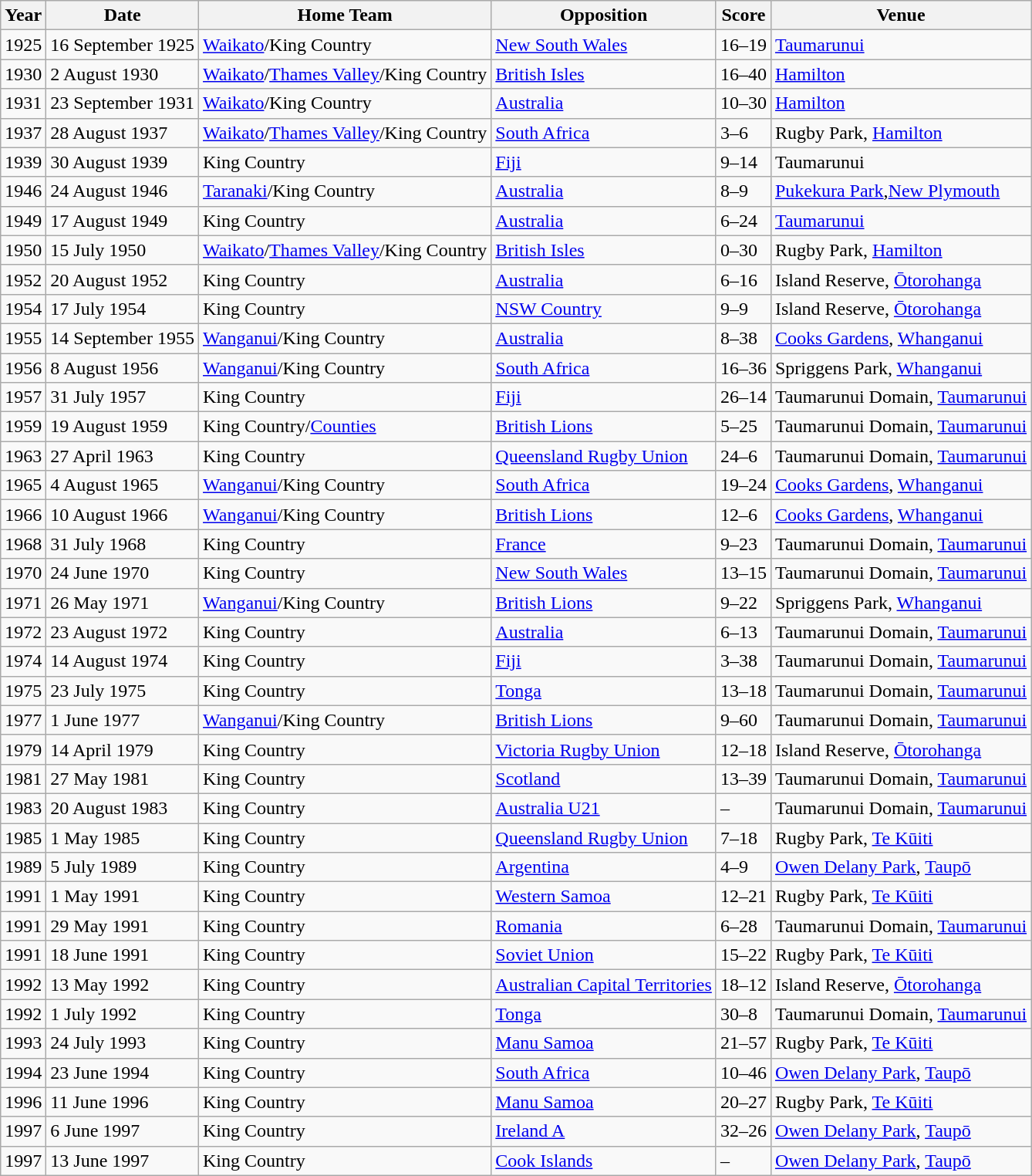<table class="wikitable sortable">
<tr>
<th>Year</th>
<th>Date</th>
<th>Home Team</th>
<th>Opposition</th>
<th>Score</th>
<th>Venue</th>
</tr>
<tr>
<td>1925</td>
<td>16 September 1925</td>
<td><a href='#'>Waikato</a>/King Country</td>
<td><a href='#'>New South Wales</a></td>
<td>16–19</td>
<td><a href='#'>Taumarunui</a></td>
</tr>
<tr>
<td>1930</td>
<td>2 August 1930</td>
<td><a href='#'>Waikato</a>/<a href='#'>Thames Valley</a>/King Country</td>
<td><a href='#'>British Isles</a></td>
<td>16–40</td>
<td><a href='#'>Hamilton</a></td>
</tr>
<tr>
<td>1931</td>
<td>23 September 1931</td>
<td><a href='#'>Waikato</a>/King Country</td>
<td><a href='#'>Australia</a></td>
<td>10–30</td>
<td><a href='#'>Hamilton</a></td>
</tr>
<tr>
<td>1937</td>
<td>28 August 1937</td>
<td><a href='#'>Waikato</a>/<a href='#'>Thames Valley</a>/King Country</td>
<td><a href='#'>South Africa</a></td>
<td>3–6</td>
<td>Rugby Park, <a href='#'>Hamilton</a></td>
</tr>
<tr>
<td>1939</td>
<td>30 August 1939</td>
<td>King Country</td>
<td><a href='#'>Fiji</a></td>
<td>9–14</td>
<td>Taumarunui</td>
</tr>
<tr>
<td>1946</td>
<td>24 August 1946</td>
<td><a href='#'>Taranaki</a>/King Country</td>
<td><a href='#'>Australia</a></td>
<td>8–9</td>
<td><a href='#'>Pukekura Park</a>,<a href='#'>New Plymouth</a></td>
</tr>
<tr>
<td>1949</td>
<td>17 August 1949</td>
<td>King Country</td>
<td><a href='#'>Australia</a></td>
<td>6–24</td>
<td><a href='#'>Taumarunui</a></td>
</tr>
<tr>
<td>1950</td>
<td>15 July 1950</td>
<td><a href='#'>Waikato</a>/<a href='#'>Thames Valley</a>/King Country</td>
<td><a href='#'>British Isles</a></td>
<td>0–30</td>
<td>Rugby Park, <a href='#'>Hamilton</a></td>
</tr>
<tr>
<td>1952</td>
<td>20 August 1952</td>
<td>King Country</td>
<td><a href='#'>Australia</a></td>
<td>6–16</td>
<td>Island Reserve, <a href='#'>Ōtorohanga</a></td>
</tr>
<tr>
<td>1954</td>
<td>17 July 1954</td>
<td>King Country</td>
<td><a href='#'>NSW Country</a></td>
<td>9–9</td>
<td>Island Reserve, <a href='#'>Ōtorohanga</a></td>
</tr>
<tr>
<td>1955</td>
<td>14 September 1955</td>
<td><a href='#'>Wanganui</a>/King Country</td>
<td><a href='#'>Australia</a></td>
<td>8–38</td>
<td><a href='#'>Cooks Gardens</a>, <a href='#'>Whanganui</a></td>
</tr>
<tr>
<td>1956</td>
<td>8 August 1956</td>
<td><a href='#'>Wanganui</a>/King Country</td>
<td><a href='#'>South Africa</a></td>
<td>16–36</td>
<td>Spriggens Park, <a href='#'>Whanganui</a></td>
</tr>
<tr>
<td>1957</td>
<td>31 July 1957</td>
<td>King Country</td>
<td><a href='#'>Fiji</a></td>
<td>26–14</td>
<td>Taumarunui Domain, <a href='#'>Taumarunui</a></td>
</tr>
<tr>
<td>1959</td>
<td>19 August 1959</td>
<td>King Country/<a href='#'>Counties</a></td>
<td><a href='#'>British Lions</a></td>
<td>5–25</td>
<td>Taumarunui Domain, <a href='#'>Taumarunui</a></td>
</tr>
<tr>
<td>1963</td>
<td>27 April 1963</td>
<td>King Country</td>
<td><a href='#'>Queensland Rugby Union</a></td>
<td>24–6</td>
<td>Taumarunui Domain, <a href='#'>Taumarunui</a></td>
</tr>
<tr>
<td>1965</td>
<td>4 August 1965</td>
<td><a href='#'>Wanganui</a>/King Country</td>
<td><a href='#'>South Africa</a></td>
<td>19–24</td>
<td><a href='#'>Cooks Gardens</a>, <a href='#'>Whanganui</a></td>
</tr>
<tr>
<td>1966</td>
<td>10 August 1966</td>
<td><a href='#'>Wanganui</a>/King Country</td>
<td><a href='#'>British Lions</a></td>
<td>12–6</td>
<td><a href='#'>Cooks Gardens</a>, <a href='#'>Whanganui</a></td>
</tr>
<tr>
<td>1968</td>
<td>31 July 1968</td>
<td>King Country</td>
<td><a href='#'>France</a></td>
<td>9–23</td>
<td>Taumarunui Domain, <a href='#'>Taumarunui</a></td>
</tr>
<tr>
<td>1970</td>
<td>24 June 1970</td>
<td>King Country</td>
<td><a href='#'>New South Wales</a></td>
<td>13–15</td>
<td>Taumarunui Domain, <a href='#'>Taumarunui</a></td>
</tr>
<tr>
<td>1971</td>
<td>26 May 1971</td>
<td><a href='#'>Wanganui</a>/King Country</td>
<td><a href='#'>British Lions</a></td>
<td>9–22</td>
<td>Spriggens Park, <a href='#'>Whanganui</a></td>
</tr>
<tr>
<td>1972</td>
<td>23 August 1972</td>
<td>King Country</td>
<td><a href='#'>Australia</a></td>
<td>6–13</td>
<td>Taumarunui Domain, <a href='#'>Taumarunui</a></td>
</tr>
<tr>
<td>1974</td>
<td>14 August 1974</td>
<td>King Country</td>
<td><a href='#'>Fiji</a></td>
<td>3–38</td>
<td>Taumarunui Domain, <a href='#'>Taumarunui</a></td>
</tr>
<tr>
<td>1975</td>
<td>23 July 1975</td>
<td>King Country</td>
<td><a href='#'>Tonga</a></td>
<td>13–18</td>
<td>Taumarunui Domain, <a href='#'>Taumarunui</a></td>
</tr>
<tr>
<td>1977</td>
<td>1 June 1977</td>
<td><a href='#'>Wanganui</a>/King Country</td>
<td><a href='#'>British Lions</a></td>
<td>9–60</td>
<td>Taumarunui Domain, <a href='#'>Taumarunui</a></td>
</tr>
<tr>
<td>1979</td>
<td>14 April 1979</td>
<td>King Country</td>
<td><a href='#'>Victoria Rugby Union</a></td>
<td>12–18</td>
<td>Island Reserve, <a href='#'>Ōtorohanga</a></td>
</tr>
<tr>
<td>1981</td>
<td>27 May 1981</td>
<td>King Country</td>
<td><a href='#'>Scotland</a></td>
<td>13–39</td>
<td>Taumarunui Domain, <a href='#'>Taumarunui</a></td>
</tr>
<tr>
<td>1983</td>
<td>20 August 1983</td>
<td>King Country</td>
<td><a href='#'>Australia U21</a></td>
<td>–</td>
<td>Taumarunui Domain, <a href='#'>Taumarunui</a></td>
</tr>
<tr>
<td>1985</td>
<td>1 May 1985</td>
<td>King Country</td>
<td><a href='#'>Queensland Rugby Union</a></td>
<td>7–18</td>
<td>Rugby Park, <a href='#'>Te Kūiti</a></td>
</tr>
<tr>
<td>1989</td>
<td>5 July 1989</td>
<td>King Country</td>
<td><a href='#'>Argentina</a></td>
<td>4–9</td>
<td><a href='#'>Owen Delany Park</a>, <a href='#'>Taupō</a></td>
</tr>
<tr>
<td>1991</td>
<td>1 May 1991</td>
<td>King Country</td>
<td><a href='#'>Western Samoa</a></td>
<td>12–21</td>
<td>Rugby Park, <a href='#'>Te Kūiti</a></td>
</tr>
<tr>
<td>1991</td>
<td>29 May 1991</td>
<td>King Country</td>
<td><a href='#'>Romania</a></td>
<td>6–28</td>
<td>Taumarunui Domain, <a href='#'>Taumarunui</a></td>
</tr>
<tr>
<td>1991</td>
<td>18 June 1991</td>
<td>King Country</td>
<td><a href='#'>Soviet Union</a></td>
<td>15–22</td>
<td>Rugby Park, <a href='#'>Te Kūiti</a></td>
</tr>
<tr>
<td>1992</td>
<td>13 May 1992</td>
<td>King Country</td>
<td><a href='#'>Australian Capital Territories</a></td>
<td>18–12</td>
<td>Island Reserve, <a href='#'>Ōtorohanga</a></td>
</tr>
<tr>
<td>1992</td>
<td>1 July 1992</td>
<td>King Country</td>
<td><a href='#'>Tonga</a></td>
<td>30–8</td>
<td>Taumarunui Domain, <a href='#'>Taumarunui</a></td>
</tr>
<tr>
<td>1993</td>
<td>24 July 1993</td>
<td>King Country</td>
<td><a href='#'>Manu Samoa</a></td>
<td>21–57</td>
<td>Rugby Park, <a href='#'>Te Kūiti</a></td>
</tr>
<tr>
<td>1994</td>
<td>23 June 1994</td>
<td>King Country</td>
<td><a href='#'>South Africa</a></td>
<td>10–46</td>
<td><a href='#'>Owen Delany Park</a>, <a href='#'>Taupō</a></td>
</tr>
<tr>
<td>1996</td>
<td>11 June 1996</td>
<td>King Country</td>
<td><a href='#'>Manu Samoa</a></td>
<td>20–27</td>
<td>Rugby Park, <a href='#'>Te Kūiti</a></td>
</tr>
<tr>
<td>1997</td>
<td>6 June 1997</td>
<td>King Country</td>
<td><a href='#'>Ireland A</a></td>
<td>32–26</td>
<td><a href='#'>Owen Delany Park</a>, <a href='#'>Taupō</a></td>
</tr>
<tr>
<td>1997</td>
<td>13 June 1997</td>
<td>King Country</td>
<td><a href='#'>Cook Islands</a></td>
<td>–</td>
<td><a href='#'>Owen Delany Park</a>, <a href='#'>Taupō</a></td>
</tr>
</table>
